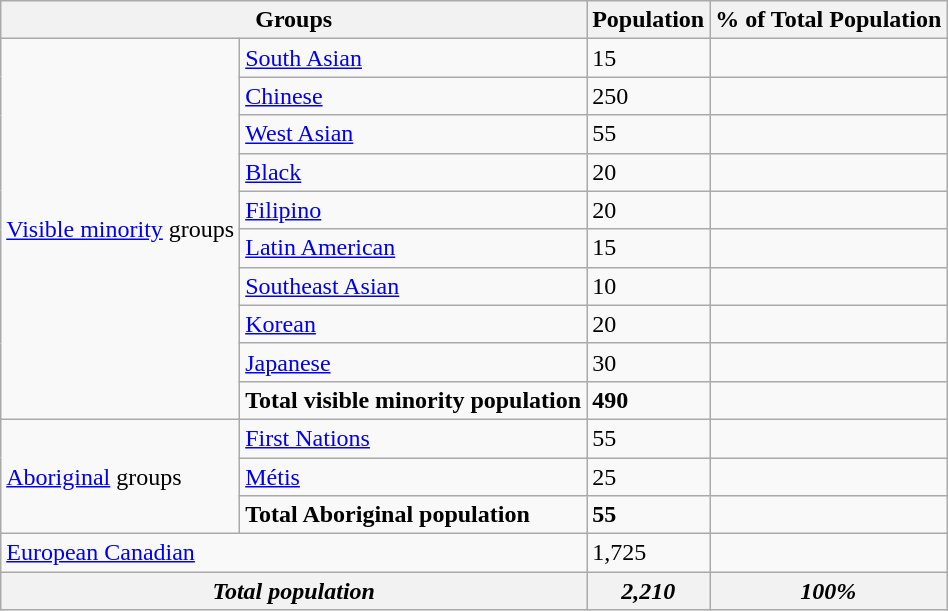<table class="wikitable">
<tr>
<th colspan="2">Groups</th>
<th>Population</th>
<th>% of Total Population</th>
</tr>
<tr>
<td rowspan="10"><a href='#'>Visible minority</a> groups</td>
<td><a href='#'>South Asian</a></td>
<td>15</td>
<td></td>
</tr>
<tr>
<td><a href='#'>Chinese</a></td>
<td>250</td>
<td></td>
</tr>
<tr>
<td><a href='#'>West Asian</a></td>
<td>55</td>
<td></td>
</tr>
<tr>
<td><a href='#'>Black</a></td>
<td>20</td>
<td></td>
</tr>
<tr>
<td><a href='#'>Filipino</a></td>
<td>20</td>
<td></td>
</tr>
<tr>
<td><a href='#'>Latin American</a></td>
<td>15</td>
<td></td>
</tr>
<tr>
<td><a href='#'>Southeast Asian</a></td>
<td>10</td>
<td></td>
</tr>
<tr>
<td><a href='#'>Korean</a></td>
<td>20</td>
<td></td>
</tr>
<tr>
<td><a href='#'>Japanese</a></td>
<td>30</td>
<td></td>
</tr>
<tr>
<td><strong>Total visible minority population</strong></td>
<td><strong>490</strong></td>
<td><strong></strong></td>
</tr>
<tr>
<td rowspan="3"><a href='#'>Aboriginal</a> groups</td>
<td><a href='#'>First Nations</a></td>
<td>55</td>
<td></td>
</tr>
<tr>
<td><a href='#'>Métis</a></td>
<td>25</td>
<td></td>
</tr>
<tr>
<td><strong>Total Aboriginal population</strong></td>
<td><strong>55</strong></td>
<td><strong></strong></td>
</tr>
<tr>
<td colspan="2"><a href='#'>European Canadian</a></td>
<td>1,725</td>
<td></td>
</tr>
<tr>
<th colspan="2"><strong><em>Total population</em></strong></th>
<th><strong><em>2,210</em></strong></th>
<th><strong><em>100%</em></strong></th>
</tr>
</table>
